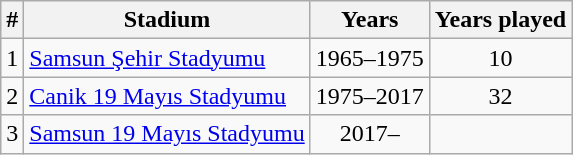<table class="wikitable sortable" style="text-align:center;">
<tr>
<th>#</th>
<th>Stadium</th>
<th>Years</th>
<th>Years played</th>
</tr>
<tr>
<td>1</td>
<td align="left"><a href='#'>Samsun Şehir Stadyumu</a></td>
<td>1965–1975</td>
<td>10</td>
</tr>
<tr>
<td>2</td>
<td align="left"><a href='#'>Canik 19 Mayıs Stadyumu</a></td>
<td>1975–2017</td>
<td>32</td>
</tr>
<tr>
<td>3</td>
<td align="left"><a href='#'>Samsun 19 Mayıs Stadyumu</a></td>
<td>2017–</td>
<td></td>
</tr>
</table>
